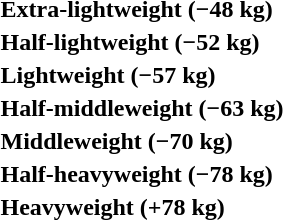<table>
<tr>
<th rowspan=2 style="text-align:left;">Extra-lightweight (−48 kg)</th>
<td rowspan=2></td>
<td rowspan=2></td>
<td></td>
</tr>
<tr>
<td></td>
</tr>
<tr>
<th rowspan=2 style="text-align:left;">Half-lightweight (−52 kg)</th>
<td rowspan=2></td>
<td rowspan=2></td>
<td></td>
</tr>
<tr>
<td></td>
</tr>
<tr>
<th rowspan=2 style="text-align:left;">Lightweight (−57 kg)</th>
<td rowspan=2></td>
<td rowspan=2></td>
<td></td>
</tr>
<tr>
<td></td>
</tr>
<tr>
<th rowspan=2 style="text-align:left;">Half-middleweight (−63 kg)</th>
<td rowspan=2></td>
<td rowspan=2></td>
<td></td>
</tr>
<tr>
<td></td>
</tr>
<tr>
<th rowspan=2 style="text-align:left;">Middleweight (−70 kg)</th>
<td rowspan=2></td>
<td rowspan=2></td>
<td></td>
</tr>
<tr>
<td></td>
</tr>
<tr>
<th rowspan=2 style="text-align:left;">Half-heavyweight (−78 kg)</th>
<td rowspan=2></td>
<td rowspan=2></td>
<td></td>
</tr>
<tr>
<td></td>
</tr>
<tr>
<th rowspan=2 style="text-align:left;">Heavyweight (+78 kg)</th>
<td rowspan=2></td>
<td rowspan=2></td>
<td></td>
</tr>
<tr>
<td></td>
</tr>
</table>
